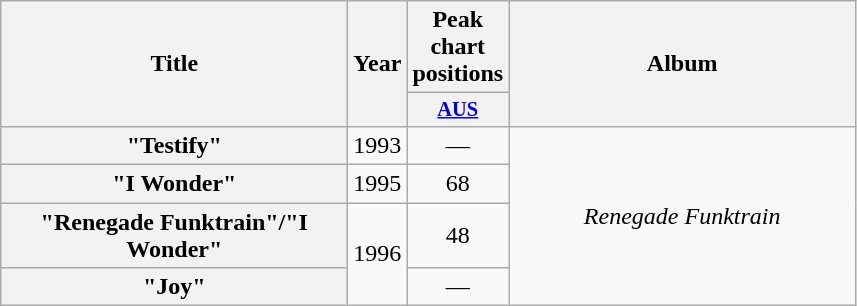<table class="wikitable plainrowheaders" style="text-align:center;">
<tr>
<th scope="col" rowspan="2" style="width:14em;">Title</th>
<th scope="col" rowspan="2" style="width:1em;">Year</th>
<th scope="col" colspan="1">Peak chart positions</th>
<th scope="col" rowspan="2" style="width:14em;">Album</th>
</tr>
<tr>
<th scope="col" style="width:3em;font-size:85%;"><a href='#'>AUS</a><br></th>
</tr>
<tr>
<th scope="row">"Testify"</th>
<td>1993</td>
<td>—</td>
<td rowspan="4"><em>Renegade Funktrain</em></td>
</tr>
<tr>
<th scope="row">"I Wonder"</th>
<td>1995</td>
<td>68</td>
</tr>
<tr>
<th scope="row">"Renegade Funktrain"/"I Wonder"</th>
<td rowspan="2">1996</td>
<td>48</td>
</tr>
<tr>
<th scope="row">"Joy"</th>
<td>—</td>
</tr>
</table>
